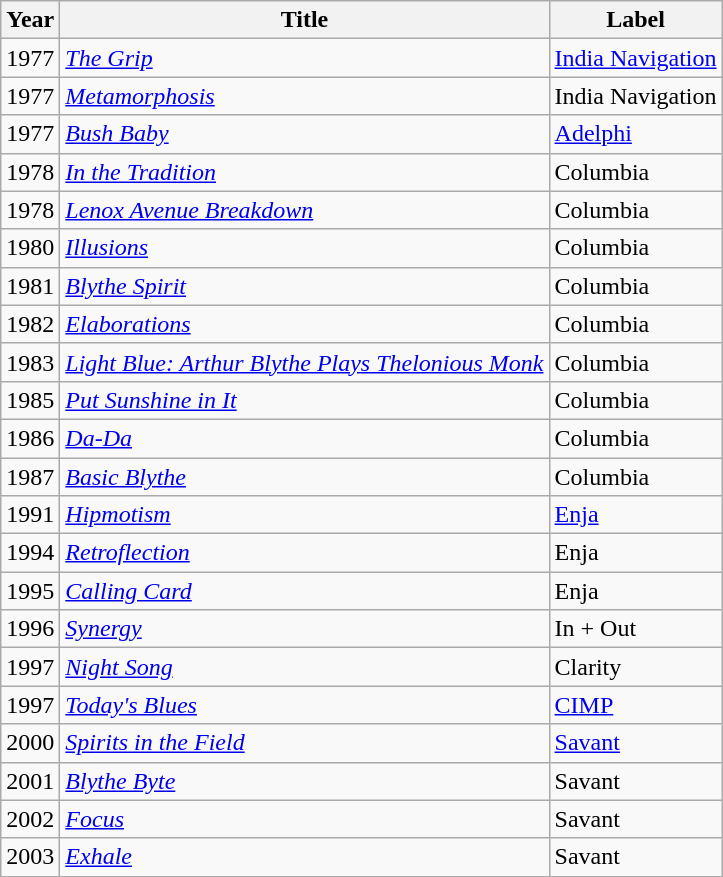<table class="wikitable">
<tr>
<th>Year</th>
<th>Title</th>
<th>Label</th>
</tr>
<tr>
<td>1977</td>
<td><em><a href='#'>The Grip</a></em></td>
<td><a href='#'>India Navigation</a></td>
</tr>
<tr>
<td>1977</td>
<td><em><a href='#'>Metamorphosis</a></em></td>
<td>India Navigation</td>
</tr>
<tr>
<td>1977</td>
<td><em><a href='#'>Bush Baby</a></em></td>
<td><a href='#'>Adelphi</a></td>
</tr>
<tr>
<td>1978</td>
<td><em><a href='#'>In the Tradition</a></em></td>
<td>Columbia</td>
</tr>
<tr>
<td>1978</td>
<td><em><a href='#'>Lenox Avenue Breakdown</a></em></td>
<td>Columbia</td>
</tr>
<tr>
<td>1980</td>
<td><em><a href='#'>Illusions</a></em></td>
<td>Columbia</td>
</tr>
<tr>
<td>1981</td>
<td><em><a href='#'>Blythe Spirit</a></em></td>
<td>Columbia</td>
</tr>
<tr>
<td>1982</td>
<td><em><a href='#'>Elaborations</a></em></td>
<td>Columbia</td>
</tr>
<tr>
<td>1983</td>
<td><em><a href='#'>Light Blue: Arthur Blythe Plays Thelonious Monk</a></em></td>
<td>Columbia</td>
</tr>
<tr>
<td>1985</td>
<td><em><a href='#'>Put Sunshine in It</a></em></td>
<td>Columbia</td>
</tr>
<tr>
<td>1986</td>
<td><em><a href='#'>Da-Da</a></em></td>
<td>Columbia</td>
</tr>
<tr>
<td>1987</td>
<td><em><a href='#'>Basic Blythe</a></em></td>
<td>Columbia</td>
</tr>
<tr>
<td>1991</td>
<td><em><a href='#'>Hipmotism</a></em></td>
<td><a href='#'>Enja</a></td>
</tr>
<tr>
<td>1994</td>
<td><em><a href='#'>Retroflection</a></em></td>
<td>Enja</td>
</tr>
<tr>
<td>1995</td>
<td><em><a href='#'>Calling Card</a></em></td>
<td>Enja</td>
</tr>
<tr>
<td>1996</td>
<td><em><a href='#'>Synergy</a></em></td>
<td>In + Out</td>
</tr>
<tr>
<td>1997</td>
<td><em><a href='#'>Night Song</a></em></td>
<td>Clarity</td>
</tr>
<tr>
<td>1997</td>
<td><em><a href='#'>Today's Blues</a></em></td>
<td><a href='#'>CIMP</a></td>
</tr>
<tr>
<td>2000</td>
<td><em><a href='#'>Spirits in the Field</a></em></td>
<td><a href='#'>Savant</a></td>
</tr>
<tr>
<td>2001</td>
<td><em><a href='#'>Blythe Byte</a></em></td>
<td>Savant</td>
</tr>
<tr>
<td>2002</td>
<td><em><a href='#'>Focus</a></em></td>
<td>Savant</td>
</tr>
<tr>
<td>2003</td>
<td><em><a href='#'>Exhale</a></em></td>
<td>Savant</td>
</tr>
</table>
